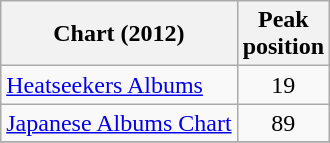<table class="wikitable sortable">
<tr>
<th>Chart (2012)</th>
<th>Peak<br>position</th>
</tr>
<tr>
<td><a href='#'>Heatseekers Albums</a></td>
<td style="text-align:center;">19</td>
</tr>
<tr>
<td><a href='#'>Japanese Albums Chart</a></td>
<td style="text-align:center;">89</td>
</tr>
<tr>
</tr>
</table>
